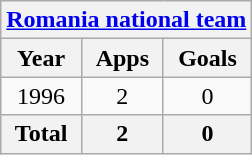<table class="wikitable" style="text-align:center">
<tr>
<th colspan=3><a href='#'>Romania national team</a></th>
</tr>
<tr>
<th>Year</th>
<th>Apps</th>
<th>Goals</th>
</tr>
<tr>
<td>1996</td>
<td>2</td>
<td>0</td>
</tr>
<tr>
<th>Total</th>
<th>2</th>
<th>0</th>
</tr>
</table>
